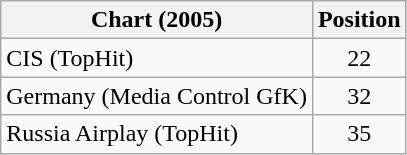<table class="wikitable sortable">
<tr>
<th>Chart (2005)</th>
<th>Position</th>
</tr>
<tr>
<td>CIS (TopHit)</td>
<td style="text-align:center;">22</td>
</tr>
<tr>
<td>Germany (Media Control GfK)</td>
<td style="text-align:center;">32</td>
</tr>
<tr>
<td>Russia Airplay (TopHit)</td>
<td style="text-align:center;">35</td>
</tr>
</table>
